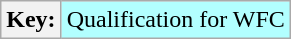<table class="wikitable">
<tr>
<th>Key:</th>
<td bgcolor=#B2FFFF>Qualification for WFC</td>
</tr>
</table>
